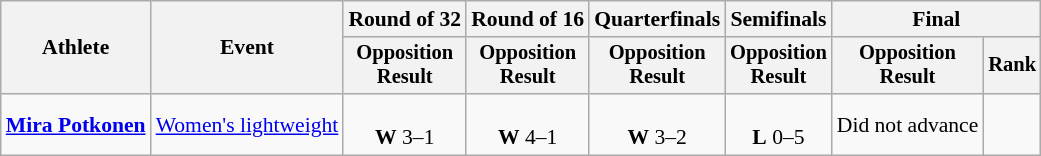<table class="wikitable" style="font-size:90%">
<tr>
<th rowspan="2">Athlete</th>
<th rowspan="2">Event</th>
<th>Round of 32</th>
<th>Round of 16</th>
<th>Quarterfinals</th>
<th>Semifinals</th>
<th colspan=2>Final</th>
</tr>
<tr style="font-size:95%">
<th>Opposition<br>Result</th>
<th>Opposition<br>Result</th>
<th>Opposition<br>Result</th>
<th>Opposition<br>Result</th>
<th>Opposition<br>Result</th>
<th>Rank</th>
</tr>
<tr align=center>
<td align=left><strong><a href='#'>Mira Potkonen</a></strong></td>
<td align=left><a href='#'>Women's lightweight</a></td>
<td><br><strong>W</strong> 3–1</td>
<td><br><strong>W</strong> 4–1</td>
<td><br><strong>W</strong> 3–2</td>
<td><br><strong>L</strong> 0–5</td>
<td>Did not advance</td>
<td></td>
</tr>
</table>
